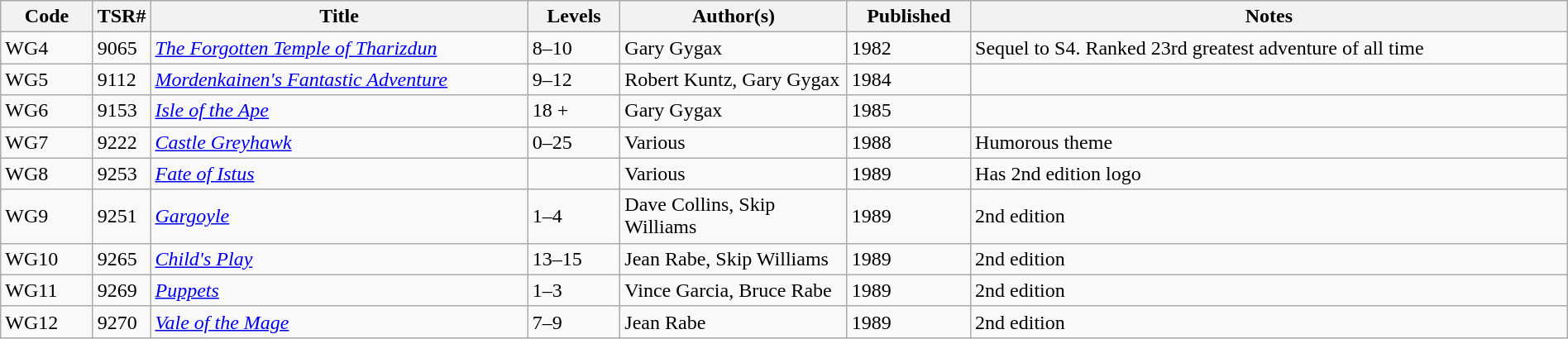<table class="wikitable" style="width: 100%">
<tr>
<th scope="col" style="width: 6%;">Code</th>
<th>TSR#</th>
<th scope="col" style="width: 25%;">Title</th>
<th scope="col" style="width: 6%;">Levels</th>
<th scope="col" style="width: 15%;">Author(s)</th>
<th scope="col" style="width: 8%;">Published</th>
<th scope="col" style="width: 40%;">Notes</th>
</tr>
<tr>
<td>WG4</td>
<td>9065</td>
<td><em><a href='#'>The Forgotten Temple of Tharizdun</a></em></td>
<td>8–10</td>
<td>Gary Gygax</td>
<td>1982</td>
<td>Sequel to S4.  Ranked 23rd greatest adventure of all time</td>
</tr>
<tr>
<td>WG5</td>
<td>9112</td>
<td><em><a href='#'>Mordenkainen's Fantastic Adventure</a></em></td>
<td>9–12</td>
<td>Robert Kuntz, Gary Gygax</td>
<td>1984</td>
<td> </td>
</tr>
<tr>
<td>WG6</td>
<td>9153</td>
<td><em><a href='#'>Isle of the Ape</a></em></td>
<td>18 +</td>
<td>Gary Gygax</td>
<td>1985</td>
<td> </td>
</tr>
<tr>
<td>WG7</td>
<td>9222</td>
<td><em><a href='#'>Castle Greyhawk</a></em></td>
<td>0–25</td>
<td>Various</td>
<td>1988</td>
<td>Humorous theme</td>
</tr>
<tr>
<td>WG8</td>
<td>9253</td>
<td><em><a href='#'>Fate of Istus</a></em></td>
<td> </td>
<td>Various</td>
<td>1989</td>
<td>Has 2nd edition logo</td>
</tr>
<tr>
<td>WG9</td>
<td>9251</td>
<td><em><a href='#'>Gargoyle</a></em></td>
<td>1–4</td>
<td>Dave Collins, Skip Williams</td>
<td>1989</td>
<td>2nd edition</td>
</tr>
<tr>
<td>WG10</td>
<td>9265</td>
<td><em><a href='#'>Child's Play</a></em></td>
<td>13–15</td>
<td>Jean Rabe, Skip Williams</td>
<td>1989</td>
<td>2nd edition</td>
</tr>
<tr>
<td>WG11</td>
<td>9269</td>
<td><em><a href='#'>Puppets</a></em></td>
<td>1–3</td>
<td>Vince Garcia, Bruce Rabe</td>
<td>1989</td>
<td>2nd edition</td>
</tr>
<tr>
<td>WG12</td>
<td>9270</td>
<td><em><a href='#'>Vale of the Mage</a></em></td>
<td>7–9</td>
<td>Jean Rabe</td>
<td>1989</td>
<td>2nd edition</td>
</tr>
</table>
